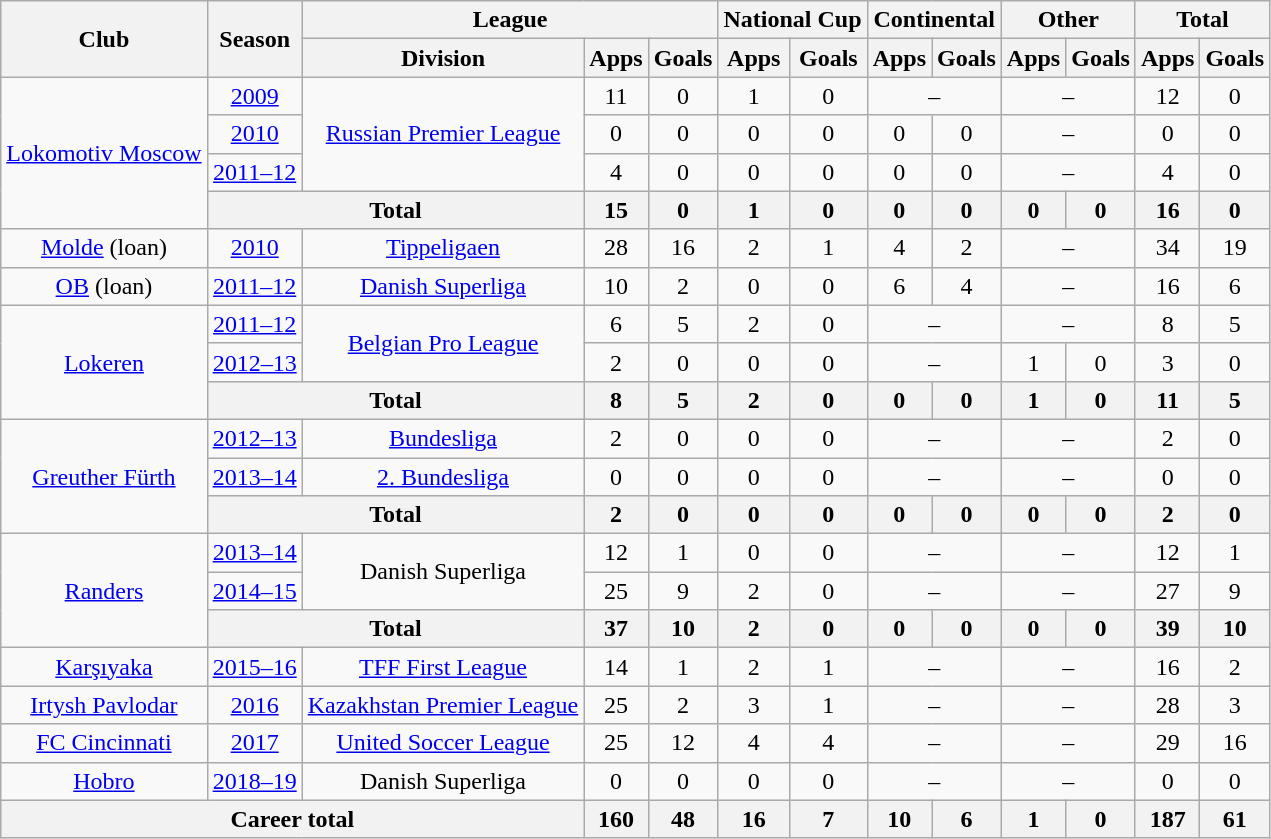<table class="wikitable" style="text-align: center;">
<tr>
<th rowspan="2">Club</th>
<th rowspan="2">Season</th>
<th colspan="3">League</th>
<th colspan="2">National Cup</th>
<th colspan="2">Continental</th>
<th colspan="2">Other</th>
<th colspan="2">Total</th>
</tr>
<tr>
<th>Division</th>
<th>Apps</th>
<th>Goals</th>
<th>Apps</th>
<th>Goals</th>
<th>Apps</th>
<th>Goals</th>
<th>Apps</th>
<th>Goals</th>
<th>Apps</th>
<th>Goals</th>
</tr>
<tr>
<td rowspan="4"><a href='#'>Lokomotiv Moscow</a></td>
<td><a href='#'>2009</a></td>
<td rowspan="3"><a href='#'>Russian Premier League</a></td>
<td>11</td>
<td>0</td>
<td>1</td>
<td>0</td>
<td colspan="2">–</td>
<td colspan="2">–</td>
<td>12</td>
<td>0</td>
</tr>
<tr>
<td><a href='#'>2010</a></td>
<td>0</td>
<td>0</td>
<td>0</td>
<td>0</td>
<td>0</td>
<td>0</td>
<td colspan="2">–</td>
<td>0</td>
<td>0</td>
</tr>
<tr>
<td><a href='#'>2011–12</a></td>
<td>4</td>
<td>0</td>
<td>0</td>
<td>0</td>
<td>0</td>
<td>0</td>
<td colspan="2">–</td>
<td>4</td>
<td>0</td>
</tr>
<tr>
<th colspan="2">Total</th>
<th>15</th>
<th>0</th>
<th>1</th>
<th>0</th>
<th>0</th>
<th>0</th>
<th>0</th>
<th>0</th>
<th>16</th>
<th>0</th>
</tr>
<tr>
<td><a href='#'>Molde</a> (loan)</td>
<td><a href='#'>2010</a></td>
<td><a href='#'>Tippeligaen</a></td>
<td>28</td>
<td>16</td>
<td>2</td>
<td>1</td>
<td>4</td>
<td>2</td>
<td colspan="2">–</td>
<td>34</td>
<td>19</td>
</tr>
<tr>
<td><a href='#'>OB</a> (loan)</td>
<td><a href='#'>2011–12</a></td>
<td><a href='#'>Danish Superliga</a></td>
<td>10</td>
<td>2</td>
<td>0</td>
<td>0</td>
<td>6</td>
<td>4</td>
<td colspan="2">–</td>
<td>16</td>
<td>6</td>
</tr>
<tr>
<td rowspan="3"><a href='#'>Lokeren</a></td>
<td><a href='#'>2011–12</a></td>
<td rowspan="2"><a href='#'>Belgian Pro League</a></td>
<td>6</td>
<td>5</td>
<td>2</td>
<td>0</td>
<td colspan="2">–</td>
<td colspan="2">–</td>
<td>8</td>
<td>5</td>
</tr>
<tr>
<td><a href='#'>2012–13</a></td>
<td>2</td>
<td>0</td>
<td>0</td>
<td>0</td>
<td colspan="2">–</td>
<td>1</td>
<td>0</td>
<td>3</td>
<td>0</td>
</tr>
<tr>
<th colspan="2">Total</th>
<th>8</th>
<th>5</th>
<th>2</th>
<th>0</th>
<th>0</th>
<th>0</th>
<th>1</th>
<th>0</th>
<th>11</th>
<th>5</th>
</tr>
<tr>
<td rowspan="3"><a href='#'>Greuther Fürth</a></td>
<td><a href='#'>2012–13</a></td>
<td><a href='#'>Bundesliga</a></td>
<td>2</td>
<td>0</td>
<td>0</td>
<td>0</td>
<td colspan="2">–</td>
<td colspan="2">–</td>
<td>2</td>
<td>0</td>
</tr>
<tr>
<td><a href='#'>2013–14</a></td>
<td><a href='#'>2. Bundesliga</a></td>
<td>0</td>
<td>0</td>
<td>0</td>
<td>0</td>
<td colspan="2">–</td>
<td colspan="2">–</td>
<td>0</td>
<td>0</td>
</tr>
<tr>
<th colspan="2">Total</th>
<th>2</th>
<th>0</th>
<th>0</th>
<th>0</th>
<th>0</th>
<th>0</th>
<th>0</th>
<th>0</th>
<th>2</th>
<th>0</th>
</tr>
<tr>
<td rowspan="3"><a href='#'>Randers</a></td>
<td><a href='#'>2013–14</a></td>
<td rowspan="2">Danish Superliga</td>
<td>12</td>
<td>1</td>
<td>0</td>
<td>0</td>
<td colspan="2">–</td>
<td colspan="2">–</td>
<td>12</td>
<td>1</td>
</tr>
<tr>
<td><a href='#'>2014–15</a></td>
<td>25</td>
<td>9</td>
<td>2</td>
<td>0</td>
<td colspan="2">–</td>
<td colspan="2">–</td>
<td>27</td>
<td>9</td>
</tr>
<tr>
<th colspan="2">Total</th>
<th>37</th>
<th>10</th>
<th>2</th>
<th>0</th>
<th>0</th>
<th>0</th>
<th>0</th>
<th>0</th>
<th>39</th>
<th>10</th>
</tr>
<tr>
<td><a href='#'>Karşıyaka</a></td>
<td><a href='#'>2015–16</a></td>
<td><a href='#'>TFF First League</a></td>
<td>14</td>
<td>1</td>
<td>2</td>
<td>1</td>
<td colspan="2">–</td>
<td colspan="2">–</td>
<td>16</td>
<td>2</td>
</tr>
<tr>
<td><a href='#'>Irtysh Pavlodar</a></td>
<td><a href='#'>2016</a></td>
<td><a href='#'>Kazakhstan Premier League</a></td>
<td>25</td>
<td>2</td>
<td>3</td>
<td>1</td>
<td colspan="2">–</td>
<td colspan="2">–</td>
<td>28</td>
<td>3</td>
</tr>
<tr>
<td><a href='#'>FC Cincinnati</a></td>
<td><a href='#'>2017</a></td>
<td><a href='#'>United Soccer League</a></td>
<td>25</td>
<td>12</td>
<td>4</td>
<td>4</td>
<td colspan="2">–</td>
<td colspan="2">–</td>
<td>29</td>
<td>16</td>
</tr>
<tr>
<td><a href='#'>Hobro</a></td>
<td><a href='#'>2018–19</a></td>
<td>Danish Superliga</td>
<td>0</td>
<td>0</td>
<td>0</td>
<td>0</td>
<td colspan="2">–</td>
<td colspan="2">–</td>
<td>0</td>
<td>0</td>
</tr>
<tr>
<th colspan="3">Career total</th>
<th>160</th>
<th>48</th>
<th>16</th>
<th>7</th>
<th>10</th>
<th>6</th>
<th>1</th>
<th>0</th>
<th>187</th>
<th>61</th>
</tr>
</table>
